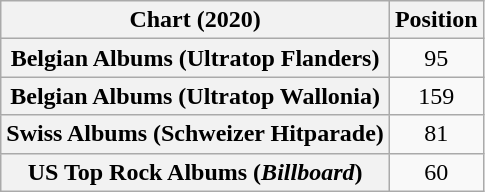<table class="wikitable sortable plainrowheaders" style="text-align:center">
<tr>
<th scope="col">Chart (2020)</th>
<th scope="col">Position</th>
</tr>
<tr>
<th scope="row">Belgian Albums (Ultratop Flanders)</th>
<td>95</td>
</tr>
<tr>
<th scope="row">Belgian Albums (Ultratop Wallonia)</th>
<td>159</td>
</tr>
<tr>
<th scope="row">Swiss Albums (Schweizer Hitparade)</th>
<td>81</td>
</tr>
<tr>
<th scope="row">US Top Rock Albums (<em>Billboard</em>)</th>
<td>60</td>
</tr>
</table>
